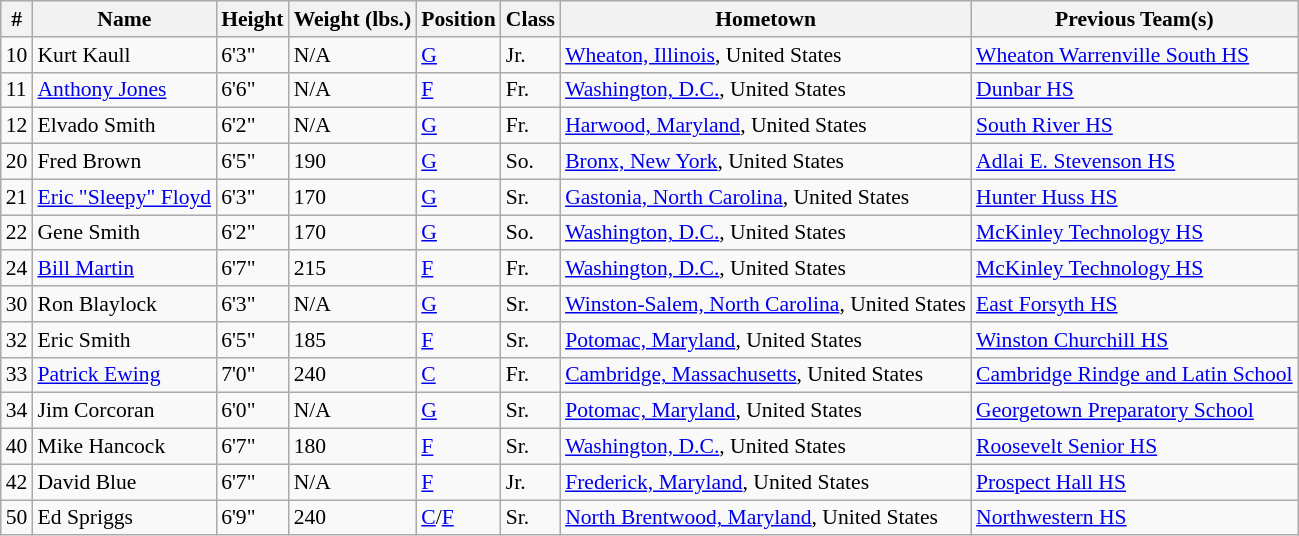<table class="wikitable" style="font-size: 90%">
<tr>
<th>#</th>
<th>Name</th>
<th>Height</th>
<th>Weight (lbs.)</th>
<th>Position</th>
<th>Class</th>
<th>Hometown</th>
<th>Previous Team(s)</th>
</tr>
<tr>
<td>10</td>
<td>Kurt Kaull</td>
<td>6'3"</td>
<td>N/A</td>
<td><a href='#'>G</a></td>
<td>Jr.</td>
<td><a href='#'>Wheaton, Illinois</a>, United States</td>
<td><a href='#'>Wheaton Warrenville South HS</a></td>
</tr>
<tr>
<td>11</td>
<td><a href='#'>Anthony Jones</a></td>
<td>6'6"</td>
<td>N/A</td>
<td><a href='#'>F</a></td>
<td>Fr.</td>
<td><a href='#'>Washington, D.C.</a>, United States</td>
<td><a href='#'>Dunbar HS</a></td>
</tr>
<tr>
<td>12</td>
<td>Elvado Smith</td>
<td>6'2"</td>
<td>N/A</td>
<td><a href='#'>G</a></td>
<td>Fr.</td>
<td><a href='#'>Harwood, Maryland</a>, United States</td>
<td><a href='#'>South River HS</a></td>
</tr>
<tr>
<td>20</td>
<td>Fred Brown</td>
<td>6'5"</td>
<td>190</td>
<td><a href='#'>G</a></td>
<td>So.</td>
<td><a href='#'>Bronx, New York</a>, United States</td>
<td><a href='#'>Adlai E. Stevenson HS</a></td>
</tr>
<tr>
<td>21</td>
<td><a href='#'>Eric "Sleepy" Floyd</a></td>
<td>6'3"</td>
<td>170</td>
<td><a href='#'>G</a></td>
<td>Sr.</td>
<td><a href='#'>Gastonia, North Carolina</a>, United States</td>
<td><a href='#'>Hunter Huss HS</a></td>
</tr>
<tr>
<td>22</td>
<td>Gene Smith</td>
<td>6'2"</td>
<td>170</td>
<td><a href='#'>G</a></td>
<td>So.</td>
<td><a href='#'>Washington, D.C.</a>, United States</td>
<td><a href='#'>McKinley Technology HS</a></td>
</tr>
<tr>
<td>24</td>
<td><a href='#'>Bill Martin</a></td>
<td>6'7"</td>
<td>215</td>
<td><a href='#'>F</a></td>
<td>Fr.</td>
<td><a href='#'>Washington, D.C.</a>, United States</td>
<td><a href='#'>McKinley Technology HS</a></td>
</tr>
<tr>
<td>30</td>
<td>Ron Blaylock</td>
<td>6'3"</td>
<td>N/A</td>
<td><a href='#'>G</a></td>
<td>Sr.</td>
<td><a href='#'>Winston-Salem, North Carolina</a>, United States</td>
<td><a href='#'>East Forsyth HS</a></td>
</tr>
<tr>
<td>32</td>
<td>Eric Smith</td>
<td>6'5"</td>
<td>185</td>
<td><a href='#'>F</a></td>
<td>Sr.</td>
<td><a href='#'>Potomac, Maryland</a>, United States</td>
<td><a href='#'>Winston Churchill HS</a></td>
</tr>
<tr>
<td>33</td>
<td><a href='#'>Patrick Ewing</a></td>
<td>7'0"</td>
<td>240</td>
<td><a href='#'>C</a></td>
<td>Fr.</td>
<td><a href='#'>Cambridge, Massachusetts</a>, United States</td>
<td><a href='#'>Cambridge Rindge and Latin School</a></td>
</tr>
<tr>
<td>34</td>
<td>Jim Corcoran</td>
<td>6'0"</td>
<td>N/A</td>
<td><a href='#'>G</a></td>
<td>Sr.</td>
<td><a href='#'>Potomac, Maryland</a>, United States</td>
<td><a href='#'>Georgetown Preparatory School</a></td>
</tr>
<tr>
<td>40</td>
<td>Mike Hancock</td>
<td>6'7"</td>
<td>180</td>
<td><a href='#'>F</a></td>
<td>Sr.</td>
<td><a href='#'>Washington, D.C.</a>, United States</td>
<td><a href='#'>Roosevelt Senior HS</a></td>
</tr>
<tr>
<td>42</td>
<td>David Blue</td>
<td>6'7"</td>
<td>N/A</td>
<td><a href='#'>F</a></td>
<td>Jr.</td>
<td><a href='#'>Frederick, Maryland</a>, United States</td>
<td><a href='#'>Prospect Hall HS</a></td>
</tr>
<tr>
<td>50</td>
<td>Ed Spriggs</td>
<td>6'9"</td>
<td>240</td>
<td><a href='#'>C</a>/<a href='#'>F</a></td>
<td>Sr.</td>
<td><a href='#'>North Brentwood, Maryland</a>, United States</td>
<td><a href='#'>Northwestern HS</a></td>
</tr>
</table>
